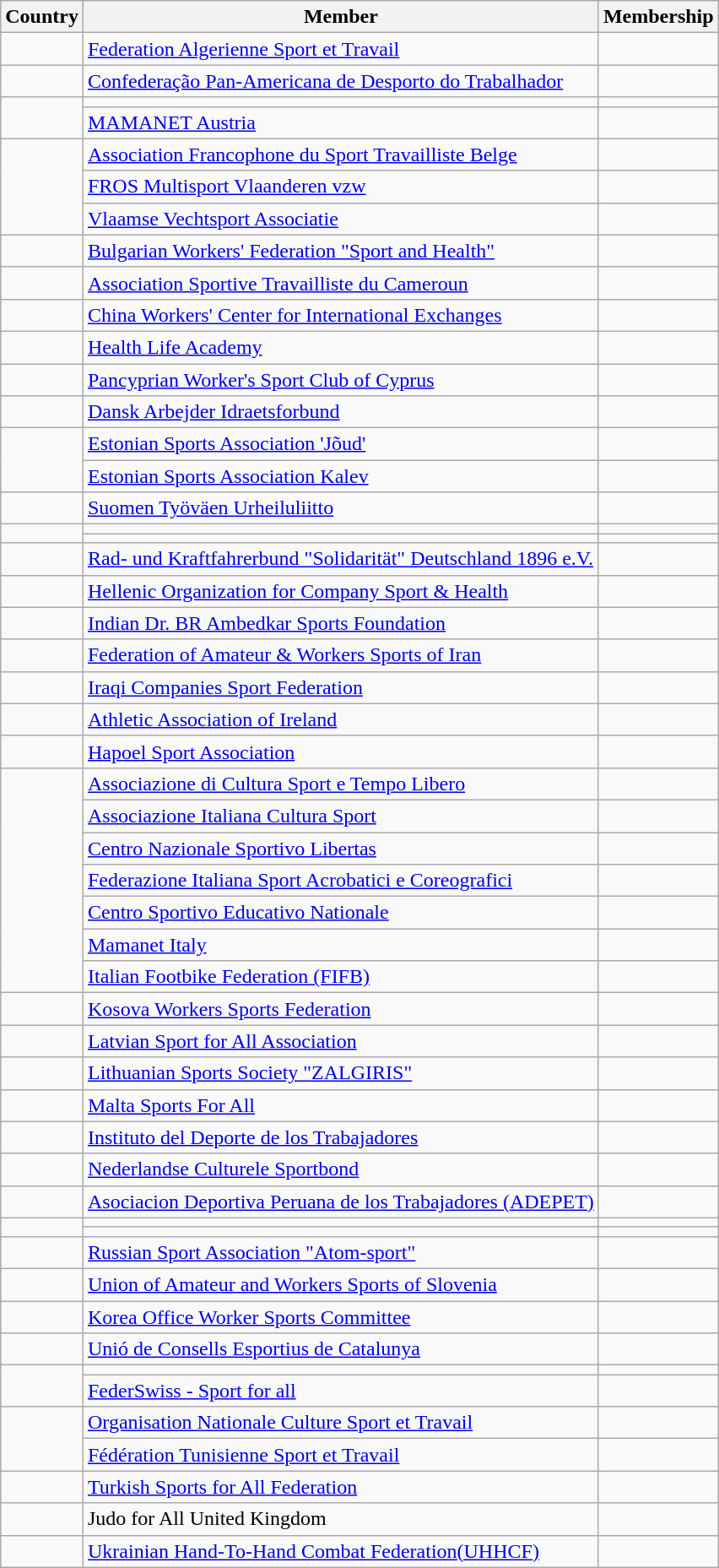<table class="wikitable sortable">
<tr>
<th>Country</th>
<th>Member</th>
<th>Membership</th>
</tr>
<tr>
<td></td>
<td><a href='#'>Federation Algerienne Sport et Travail</a></td>
<td></td>
</tr>
<tr>
<td></td>
<td><a href='#'>Confederação Pan-Americana de Desporto do Trabalhador</a></td>
<td></td>
</tr>
<tr>
<td rowspan=2></td>
<td></td>
<td></td>
</tr>
<tr>
<td><a href='#'>MAMANET Austria</a></td>
<td></td>
</tr>
<tr>
<td rowspan=3></td>
<td><a href='#'>Association Francophone du Sport Travailliste Belge</a></td>
<td></td>
</tr>
<tr>
<td><a href='#'>FROS Multisport Vlaanderen vzw</a></td>
<td></td>
</tr>
<tr>
<td><a href='#'>Vlaamse Vechtsport Associatie</a></td>
<td></td>
</tr>
<tr>
<td></td>
<td><a href='#'>Bulgarian Workers' Federation "Sport and Health"</a></td>
<td></td>
</tr>
<tr>
<td></td>
<td><a href='#'>Association Sportive Travailliste du Cameroun</a></td>
<td></td>
</tr>
<tr>
<td></td>
<td><a href='#'>China Workers' Center for International Exchanges</a></td>
<td></td>
</tr>
<tr>
<td></td>
<td><a href='#'>Health Life Academy</a></td>
<td></td>
</tr>
<tr>
<td></td>
<td><a href='#'>Pancyprian Worker's Sport Club of Cyprus</a></td>
<td></td>
</tr>
<tr>
<td></td>
<td><a href='#'>Dansk Arbejder Idraetsforbund</a></td>
<td></td>
</tr>
<tr>
<td rowspan=2></td>
<td><a href='#'>Estonian Sports Association 'Jõud'</a></td>
<td></td>
</tr>
<tr>
<td><a href='#'>Estonian Sports Association Kalev</a></td>
<td></td>
</tr>
<tr>
<td></td>
<td><a href='#'>Suomen Työväen Urheiluliitto</a></td>
<td></td>
</tr>
<tr>
<td rowspan=2></td>
<td></td>
<td></td>
</tr>
<tr>
<td></td>
<td></td>
</tr>
<tr>
<td></td>
<td><a href='#'>Rad- und Kraftfahrerbund "Solidarität" Deutschland 1896 e.V.</a></td>
<td></td>
</tr>
<tr>
<td></td>
<td><a href='#'>Hellenic Organization for Company Sport & Health</a></td>
<td></td>
</tr>
<tr>
<td></td>
<td><a href='#'>Indian Dr. BR Ambedkar Sports Foundation</a></td>
<td></td>
</tr>
<tr>
<td></td>
<td><a href='#'>Federation of Amateur & Workers Sports of Iran</a></td>
<td></td>
</tr>
<tr>
<td></td>
<td><a href='#'>Iraqi Companies Sport Federation</a></td>
<td></td>
</tr>
<tr>
<td></td>
<td><a href='#'>Athletic Association of Ireland</a></td>
<td></td>
</tr>
<tr>
<td></td>
<td><a href='#'>Hapoel Sport Association</a></td>
<td></td>
</tr>
<tr>
<td rowspan=7></td>
<td><a href='#'>Associazione di Cultura Sport e Tempo Libero</a></td>
<td></td>
</tr>
<tr>
<td><a href='#'>Associazione Italiana Cultura Sport</a></td>
<td></td>
</tr>
<tr>
<td><a href='#'>Centro Nazionale Sportivo Libertas</a></td>
<td></td>
</tr>
<tr>
<td><a href='#'>Federazione Italiana Sport Acrobatici e Coreografici</a></td>
<td></td>
</tr>
<tr>
<td><a href='#'>Centro Sportivo Educativo Nationale</a></td>
<td></td>
</tr>
<tr>
<td><a href='#'>Mamanet Italy</a></td>
<td></td>
</tr>
<tr>
<td><a href='#'>Italian Footbike Federation (FIFB)</a></td>
<td></td>
</tr>
<tr>
<td></td>
<td><a href='#'>Kosova Workers Sports Federation</a></td>
<td></td>
</tr>
<tr>
<td></td>
<td><a href='#'>Latvian Sport for All Association</a></td>
<td></td>
</tr>
<tr>
<td></td>
<td><a href='#'>Lithuanian Sports Society "ZALGIRIS"</a></td>
<td></td>
</tr>
<tr>
<td></td>
<td><a href='#'>Malta Sports For All</a></td>
<td></td>
</tr>
<tr>
<td></td>
<td><a href='#'>Instituto del Deporte de los Trabajadores</a></td>
<td></td>
</tr>
<tr>
<td></td>
<td><a href='#'>Nederlandse Culturele Sportbond</a></td>
<td></td>
</tr>
<tr>
<td></td>
<td><a href='#'>Asociacion Deportiva Peruana de los Trabajadores (ADEPET)</a></td>
<td></td>
</tr>
<tr>
<td rowspan=2></td>
<td></td>
<td></td>
</tr>
<tr>
<td></td>
<td></td>
</tr>
<tr>
<td></td>
<td><a href='#'>Russian Sport Association "Atom-sport"</a></td>
<td></td>
</tr>
<tr>
<td></td>
<td><a href='#'>Union of Amateur and Workers Sports of Slovenia</a></td>
<td></td>
</tr>
<tr>
<td></td>
<td><a href='#'>Korea Office Worker Sports Committee</a></td>
<td></td>
</tr>
<tr>
<td></td>
<td><a href='#'>Unió de Consells Esportius de Catalunya</a></td>
<td></td>
</tr>
<tr>
<td rowspan=2></td>
<td></td>
<td></td>
</tr>
<tr>
<td><a href='#'>FederSwiss - Sport for all</a></td>
<td></td>
</tr>
<tr>
<td rowspan=2></td>
<td><a href='#'>Organisation Nationale Culture Sport et Travail</a></td>
<td></td>
</tr>
<tr>
<td><a href='#'>Fédération Tunisienne Sport et Travail</a></td>
<td></td>
</tr>
<tr>
<td></td>
<td><a href='#'>Turkish Sports for All Federation</a></td>
<td></td>
</tr>
<tr>
<td></td>
<td>Judo for All United Kingdom</td>
<td></td>
</tr>
<tr>
<td></td>
<td><a href='#'>Ukrainian Hand-To-Hand Combat Federation(UHHCF)</a></td>
<td></td>
</tr>
</table>
